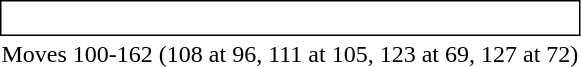<table style="display:inline; display:inline-table;">
<tr>
<td style="border: solid thin; padding: 2px;"><br></td>
</tr>
<tr>
<td style="text-align:center">Moves 100-162 (108 at 96, 111 at 105, 123 at 69, 127 at 72)</td>
</tr>
</table>
